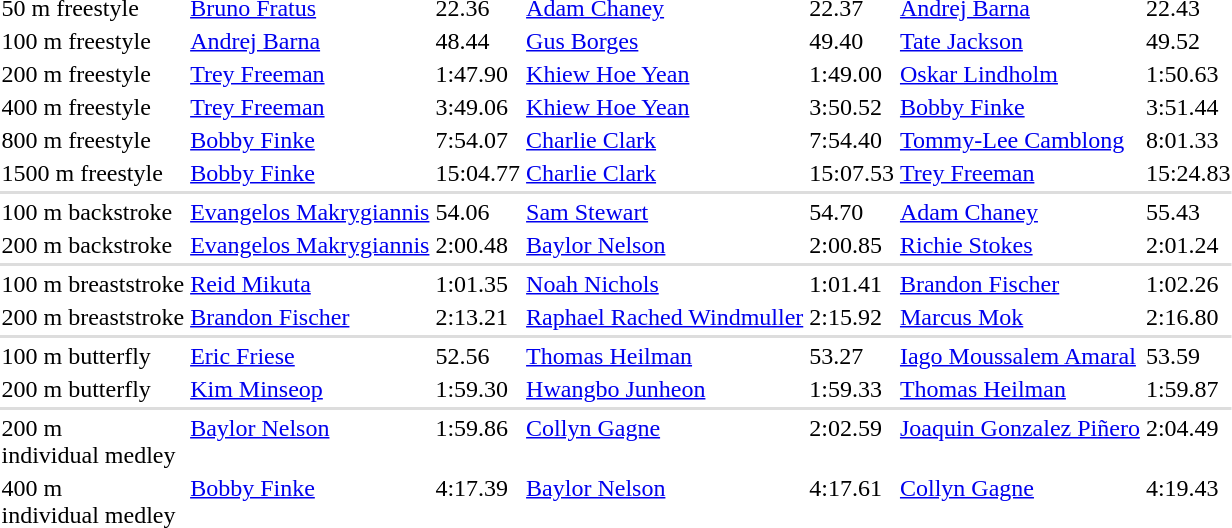<table>
<tr valign="top">
<td>50 m freestyle</td>
<td><a href='#'>Bruno Fratus</a></td>
<td>22.36</td>
<td><a href='#'>Adam Chaney</a></td>
<td>22.37</td>
<td><a href='#'>Andrej Barna</a></td>
<td>22.43</td>
</tr>
<tr valign="top">
<td>100 m freestyle</td>
<td><a href='#'>Andrej Barna</a></td>
<td>48.44</td>
<td><a href='#'>Gus Borges</a></td>
<td>49.40</td>
<td><a href='#'>Tate Jackson</a></td>
<td>49.52</td>
</tr>
<tr valign="top">
<td>200 m freestyle</td>
<td><a href='#'>Trey Freeman</a></td>
<td>1:47.90</td>
<td><a href='#'>Khiew Hoe Yean</a></td>
<td>1:49.00</td>
<td><a href='#'>Oskar Lindholm</a></td>
<td>1:50.63</td>
</tr>
<tr valign="top">
<td>400 m freestyle</td>
<td><a href='#'>Trey Freeman</a></td>
<td>3:49.06</td>
<td><a href='#'>Khiew Hoe Yean</a></td>
<td>3:50.52</td>
<td><a href='#'>Bobby Finke</a></td>
<td>3:51.44</td>
</tr>
<tr valign="top">
<td>800 m freestyle</td>
<td><a href='#'>Bobby Finke</a></td>
<td>7:54.07</td>
<td><a href='#'>Charlie Clark</a></td>
<td>7:54.40</td>
<td><a href='#'>Tommy-Lee Camblong</a></td>
<td>8:01.33</td>
</tr>
<tr valign="top">
<td>1500 m freestyle</td>
<td><a href='#'>Bobby Finke</a></td>
<td>15:04.77</td>
<td><a href='#'>Charlie Clark</a></td>
<td>15:07.53</td>
<td><a href='#'>Trey Freeman</a></td>
<td>15:24.83</td>
</tr>
<tr bgcolor=#DDDDDD>
<td colspan=7></td>
</tr>
<tr valign="top">
<td>100 m backstroke</td>
<td><a href='#'>Evangelos Makrygiannis</a></td>
<td>54.06</td>
<td><a href='#'>Sam Stewart</a></td>
<td>54.70</td>
<td><a href='#'>Adam Chaney</a></td>
<td>55.43</td>
</tr>
<tr valign="top">
<td>200 m backstroke</td>
<td><a href='#'>Evangelos Makrygiannis</a></td>
<td>2:00.48</td>
<td><a href='#'>Baylor Nelson</a></td>
<td>2:00.85</td>
<td><a href='#'>Richie Stokes</a></td>
<td>2:01.24</td>
</tr>
<tr bgcolor=#DDDDDD>
<td colspan=7></td>
</tr>
<tr valign="top">
<td>100 m breaststroke</td>
<td><a href='#'>Reid Mikuta</a></td>
<td>1:01.35</td>
<td><a href='#'>Noah Nichols</a></td>
<td>1:01.41</td>
<td><a href='#'>Brandon Fischer</a></td>
<td>1:02.26</td>
</tr>
<tr valign="top">
<td>200 m breaststroke</td>
<td><a href='#'>Brandon Fischer</a></td>
<td>2:13.21</td>
<td><a href='#'>Raphael Rached Windmuller</a></td>
<td>2:15.92</td>
<td><a href='#'>Marcus Mok</a></td>
<td>2:16.80</td>
</tr>
<tr bgcolor=#DDDDDD>
<td colspan=7></td>
</tr>
<tr valign="top">
<td>100 m butterfly</td>
<td><a href='#'>Eric Friese</a></td>
<td>52.56</td>
<td><a href='#'>Thomas Heilman</a></td>
<td>53.27</td>
<td><a href='#'>Iago Moussalem Amaral</a></td>
<td>53.59</td>
</tr>
<tr valign="top">
<td>200 m butterfly</td>
<td><a href='#'>Kim Minseop</a></td>
<td>1:59.30</td>
<td><a href='#'>Hwangbo Junheon</a></td>
<td>1:59.33</td>
<td><a href='#'>Thomas Heilman</a></td>
<td>1:59.87</td>
</tr>
<tr bgcolor=#DDDDDD>
<td colspan=7></td>
</tr>
<tr valign="top">
<td>200 m<br>individual medley</td>
<td><a href='#'>Baylor Nelson</a></td>
<td>1:59.86</td>
<td><a href='#'>Collyn Gagne</a></td>
<td>2:02.59</td>
<td><a href='#'>Joaquin Gonzalez Piñero</a></td>
<td>2:04.49</td>
</tr>
<tr valign="top">
<td>400 m<br>individual medley</td>
<td><a href='#'>Bobby Finke</a></td>
<td>4:17.39</td>
<td><a href='#'>Baylor Nelson</a></td>
<td>4:17.61</td>
<td><a href='#'>Collyn Gagne</a></td>
<td>4:19.43</td>
</tr>
</table>
